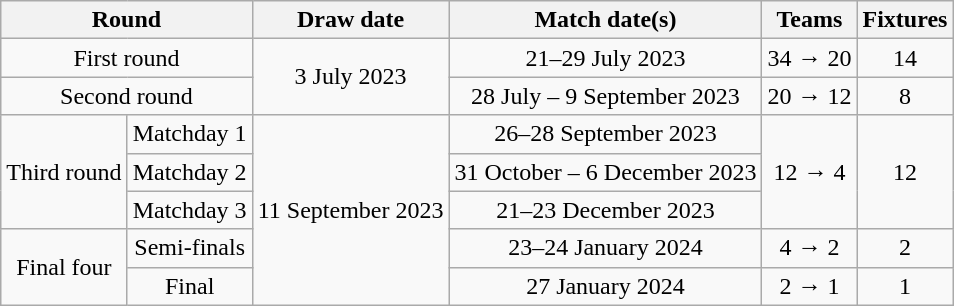<table class="wikitable" style="text-align:center;">
<tr>
<th colspan=2>Round</th>
<th>Draw date</th>
<th>Match date(s)</th>
<th>Teams</th>
<th>Fixtures</th>
</tr>
<tr>
<td colspan=2>First round</td>
<td rowspan=2>3 July 2023</td>
<td>21–29 July 2023</td>
<td>34 → 20</td>
<td>14</td>
</tr>
<tr>
<td colspan=2>Second round</td>
<td>28 July – 9 September 2023</td>
<td>20 → 12</td>
<td>8</td>
</tr>
<tr>
<td rowspan=3>Third round</td>
<td>Matchday 1</td>
<td rowspan=5>11 September 2023</td>
<td>26–28 September 2023</td>
<td rowspan=3>12 → 4</td>
<td rowspan=3>12</td>
</tr>
<tr>
<td>Matchday 2</td>
<td>31 October – 6 December 2023</td>
</tr>
<tr>
<td>Matchday 3</td>
<td>21–23 December 2023</td>
</tr>
<tr>
<td rowspan=2>Final four</td>
<td>Semi-finals</td>
<td>23–24 January 2024</td>
<td>4 → 2</td>
<td>2</td>
</tr>
<tr>
<td>Final</td>
<td>27 January 2024</td>
<td>2 → 1</td>
<td>1</td>
</tr>
</table>
